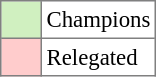<table bgcolor="#f7f8ff" cellpadding="3" cellspacing="0" border="1" style="font-size: 95%; border: gray solid 1px; border-collapse: collapse;text-align:center;">
<tr>
<td style="background: #D0F0C0;" width="20"></td>
<td bgcolor="#ffffff" align="left">Champions</td>
</tr>
<tr>
<td style="background: #FFCCCC;" width="20"></td>
<td bgcolor="#ffffff" align="left">Relegated</td>
</tr>
</table>
